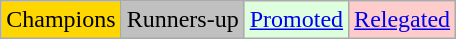<table class="wikitable">
<tr>
<td bgcolor=gold>Champions</td>
<td bgcolor=silver>Runners-up</td>
<td bgcolor="#DDFFDD"><a href='#'>Promoted</a></td>
<td bgcolor="#FFCCCC"><a href='#'>Relegated</a></td>
</tr>
</table>
